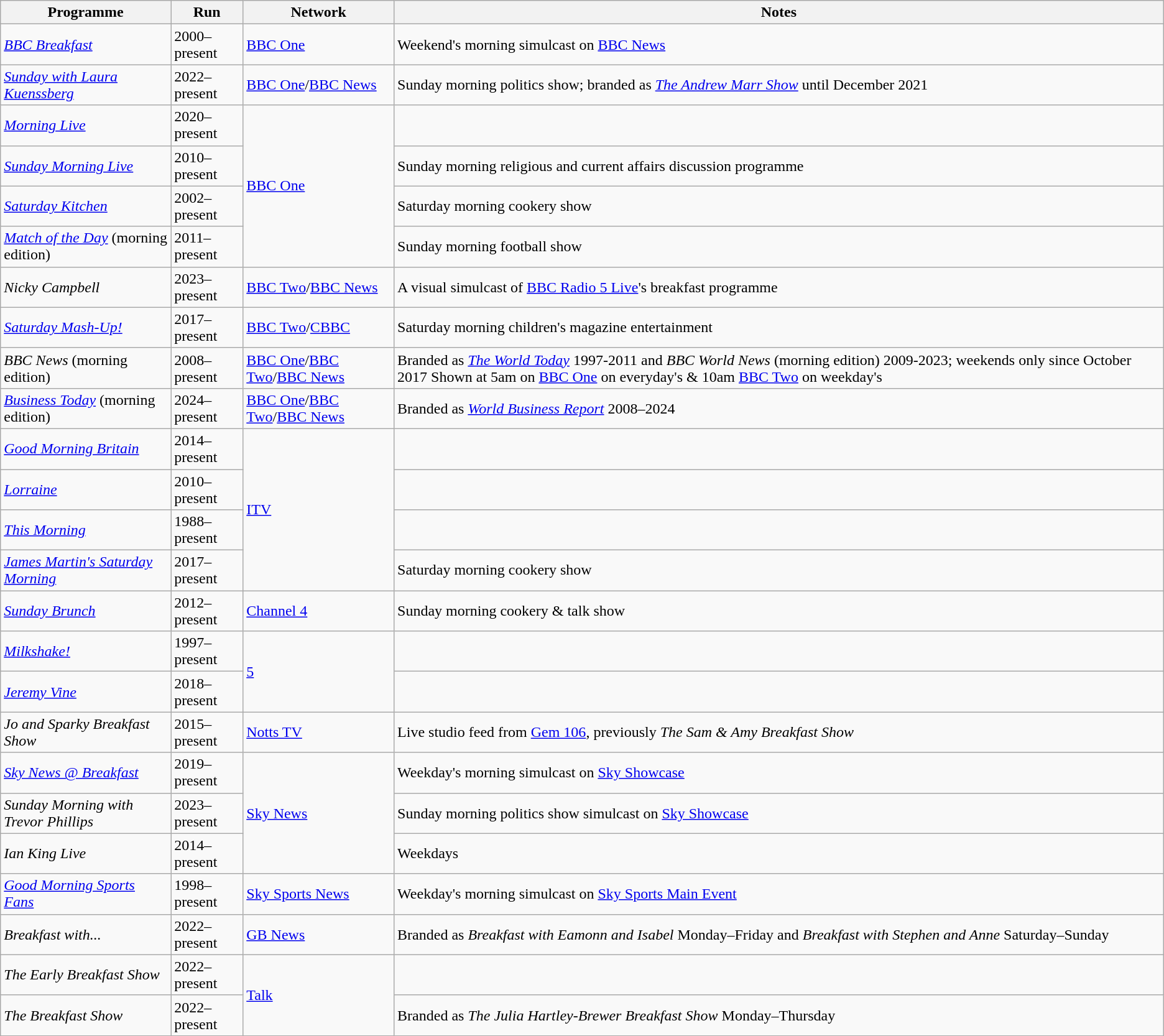<table class="wikitable">
<tr>
<th>Programme</th>
<th>Run</th>
<th>Network</th>
<th>Notes</th>
</tr>
<tr>
<td><em><a href='#'>BBC Breakfast</a></em></td>
<td>2000–present</td>
<td><a href='#'>BBC One</a></td>
<td>Weekend's morning simulcast on <a href='#'>BBC News</a></td>
</tr>
<tr>
<td><em><a href='#'>Sunday with Laura Kuenssberg</a></em></td>
<td>2022–present</td>
<td><a href='#'>BBC One</a>/<a href='#'>BBC News</a></td>
<td>Sunday morning politics show; branded as <em><a href='#'>The Andrew Marr Show</a></em> until December 2021</td>
</tr>
<tr>
<td><em><a href='#'>Morning Live</a></em></td>
<td>2020–present</td>
<td rowspan="4"><a href='#'>BBC One</a></td>
<td></td>
</tr>
<tr>
<td><em><a href='#'>Sunday Morning Live</a></em></td>
<td>2010–present</td>
<td>Sunday morning religious and current affairs discussion programme</td>
</tr>
<tr>
<td><em><a href='#'>Saturday Kitchen</a></em></td>
<td>2002–present</td>
<td>Saturday morning cookery show</td>
</tr>
<tr>
<td><em><a href='#'>Match of the Day</a></em> (morning edition)</td>
<td>2011–present</td>
<td>Sunday morning football show</td>
</tr>
<tr>
<td><em>Nicky Campbell</em></td>
<td>2023–present</td>
<td><a href='#'>BBC Two</a>/<a href='#'>BBC News</a></td>
<td>A visual simulcast of <a href='#'>BBC Radio 5 Live</a>'s breakfast programme</td>
</tr>
<tr>
<td><em><a href='#'>Saturday Mash-Up!</a></em></td>
<td>2017–present</td>
<td><a href='#'>BBC Two</a>/<a href='#'>CBBC</a></td>
<td>Saturday morning children's magazine entertainment</td>
</tr>
<tr>
<td><em>BBC News</em> (morning edition)</td>
<td>2008–present</td>
<td><a href='#'>BBC One</a>/<a href='#'>BBC Two</a>/<a href='#'>BBC News</a></td>
<td>Branded as  <em><a href='#'>The World Today</a></em> 1997-2011 and <em>BBC World News</em> (morning edition) 2009-2023; weekends only since October 2017 Shown at 5am on <a href='#'>BBC One</a> on everyday's & 10am <a href='#'>BBC Two</a> on weekday's</td>
</tr>
<tr>
<td><em><a href='#'>Business Today</a></em>  (morning edition)</td>
<td>2024–present</td>
<td><a href='#'>BBC One</a>/<a href='#'>BBC Two</a>/<a href='#'>BBC News</a></td>
<td>Branded as <em><a href='#'>World Business Report</a></em> 2008–2024</td>
</tr>
<tr>
<td><em><a href='#'>Good Morning Britain</a></em></td>
<td>2014–present</td>
<td rowspan="4"><a href='#'>ITV</a></td>
<td></td>
</tr>
<tr>
<td><em><a href='#'>Lorraine</a></em></td>
<td>2010–present</td>
<td></td>
</tr>
<tr>
<td><em><a href='#'>This Morning</a></em></td>
<td>1988–present</td>
<td></td>
</tr>
<tr>
<td><em><a href='#'>James Martin's Saturday Morning</a></em></td>
<td>2017–present</td>
<td>Saturday morning cookery show</td>
</tr>
<tr>
<td><em><a href='#'>Sunday Brunch</a></em></td>
<td>2012–present</td>
<td><a href='#'>Channel 4</a></td>
<td>Sunday morning cookery & talk show</td>
</tr>
<tr>
<td><em><a href='#'>Milkshake!</a></em></td>
<td>1997–present</td>
<td rowspan="2"><a href='#'>5</a></td>
<td></td>
</tr>
<tr>
<td><em><a href='#'>Jeremy Vine</a></em></td>
<td>2018–present</td>
<td></td>
</tr>
<tr>
<td><em>Jo and Sparky Breakfast Show</em></td>
<td>2015–present</td>
<td><a href='#'>Notts TV</a></td>
<td>Live studio feed from <a href='#'>Gem 106</a>, previously <em>The Sam & Amy Breakfast Show</em></td>
</tr>
<tr>
<td><em><a href='#'>Sky News @ Breakfast</a></em></td>
<td>2019–present</td>
<td rowspan="3"><a href='#'>Sky News</a></td>
<td>Weekday's morning simulcast on <a href='#'>Sky Showcase</a></td>
</tr>
<tr>
<td><em>Sunday Morning with Trevor Phillips</em></td>
<td>2023–present</td>
<td>Sunday morning politics show simulcast on <a href='#'>Sky Showcase</a></td>
</tr>
<tr>
<td><em>Ian King Live</em></td>
<td>2014–present</td>
<td>Weekdays</td>
</tr>
<tr>
<td><em><a href='#'>Good Morning Sports Fans</a></em></td>
<td>1998–present</td>
<td><a href='#'>Sky Sports News</a></td>
<td>Weekday's morning simulcast on <a href='#'>Sky Sports Main Event</a></td>
</tr>
<tr>
<td><em>Breakfast with...</em></td>
<td>2022–present</td>
<td><a href='#'>GB News</a></td>
<td>Branded as <em>Breakfast with Eamonn and Isabel</em> Monday–Friday and <em>Breakfast with Stephen and Anne</em> Saturday–Sunday</td>
</tr>
<tr>
<td><em>The Early Breakfast Show</em></td>
<td>2022–present</td>
<td rowspan="2"><a href='#'>Talk</a></td>
<td></td>
</tr>
<tr>
<td><em>The Breakfast Show</em></td>
<td>2022–present</td>
<td>Branded as <em>The Julia Hartley-Brewer Breakfast Show</em> Monday–Thursday</td>
</tr>
</table>
